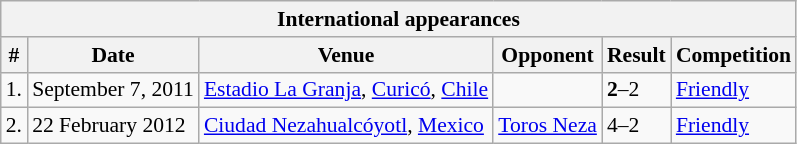<table class="wikitable collapsible collapsed" style="font-size:90%">
<tr>
<th colspan=7>International appearances</th>
</tr>
<tr>
<th>#</th>
<th>Date</th>
<th>Venue</th>
<th>Opponent</th>
<th>Result</th>
<th>Competition</th>
</tr>
<tr>
<td>1.</td>
<td>September 7, 2011</td>
<td><a href='#'>Estadio La Granja</a>, <a href='#'>Curicó</a>, <a href='#'>Chile</a></td>
<td></td>
<td><strong>2</strong>–2</td>
<td><a href='#'>Friendly</a></td>
</tr>
<tr>
<td>2.</td>
<td>22 February 2012</td>
<td><a href='#'>Ciudad Nezahualcóyotl</a>, <a href='#'>Mexico</a></td>
<td> <a href='#'>Toros Neza</a></td>
<td>4–2</td>
<td><a href='#'>Friendly</a></td>
</tr>
</table>
